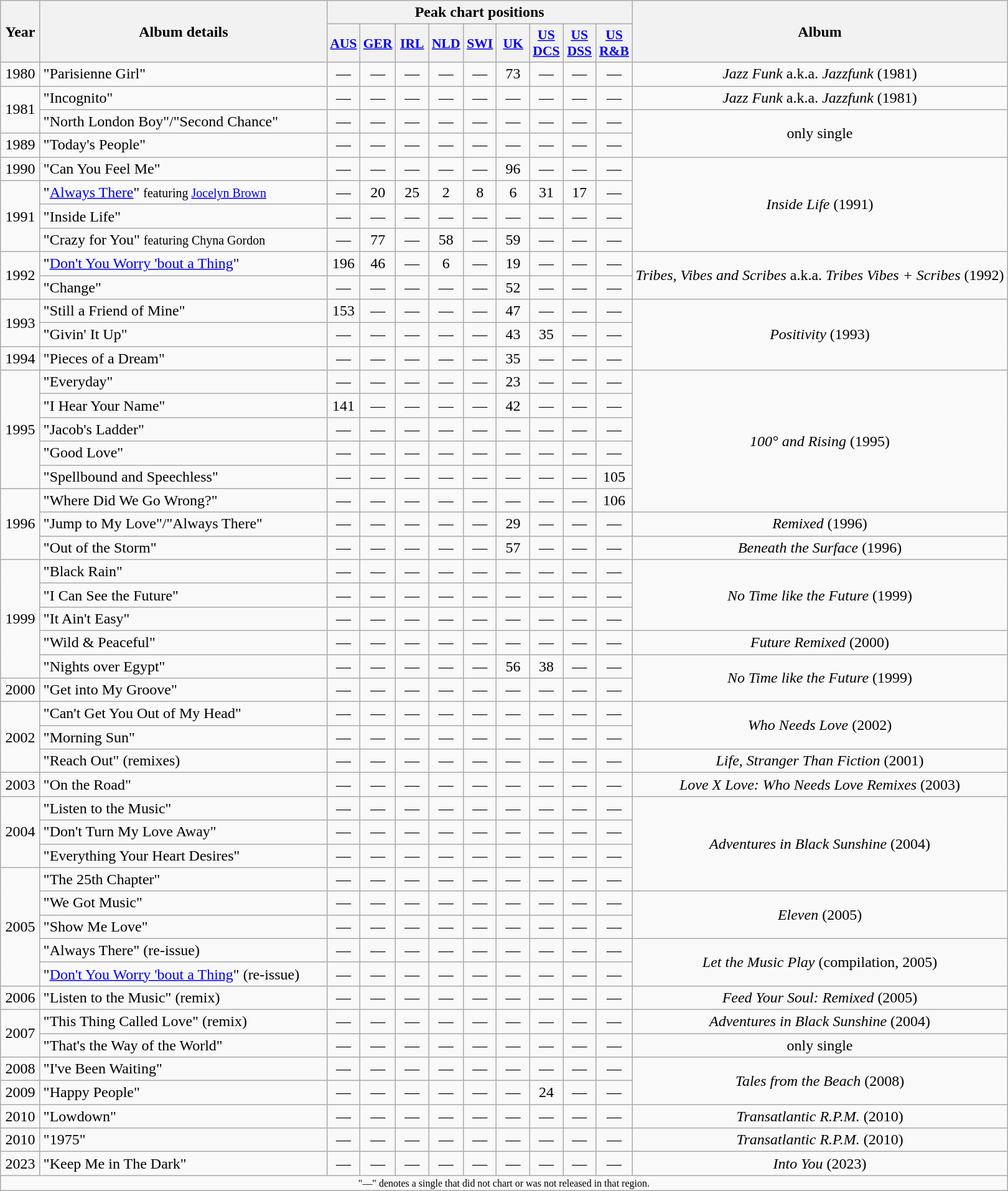<table class="wikitable" style="text-align:center">
<tr>
<th width="35" rowspan="2">Year</th>
<th width="300" rowspan="2">Album details</th>
<th colspan="9">Peak chart positions</th>
<th rowspan="2">Album</th>
</tr>
<tr>
<th style="width:2em;font-size:90%;"><a href='#'>AUS</a><br></th>
<th style="width:2em;font-size:90%;"><a href='#'>GER</a> <br></th>
<th style="width:2em;font-size:90%;"><a href='#'>IRL</a> <br></th>
<th style="width:2em;font-size:90%;"><a href='#'>NLD</a> <br></th>
<th style="width:2em;font-size:90%;"><a href='#'>SWI</a> <br></th>
<th style="width:2em;font-size:90%;"><a href='#'>UK</a> <br></th>
<th style="width:2em;font-size:90%;"><a href='#'>US DCS</a> <br></th>
<th style="width:2em;font-size:90%;"><a href='#'>US DSS</a> <br></th>
<th style="width:2em;font-size:90%;"><a href='#'>US R&B</a> <br></th>
</tr>
<tr>
<td>1980</td>
<td align="left">"Parisienne Girl"</td>
<td>—</td>
<td>—</td>
<td>—</td>
<td>—</td>
<td>—</td>
<td>73</td>
<td>—</td>
<td>—</td>
<td>—</td>
<td><em>Jazz Funk</em> a.k.a. <em>Jazzfunk</em> (1981)</td>
</tr>
<tr>
<td rowspan="2">1981</td>
<td align="left">"Incognito"</td>
<td>—</td>
<td>—</td>
<td>—</td>
<td>—</td>
<td>—</td>
<td>—</td>
<td>—</td>
<td>—</td>
<td>—</td>
<td><em>Jazz Funk</em> a.k.a. <em>Jazzfunk</em> (1981)</td>
</tr>
<tr>
<td align="left">"North London Boy"/"Second Chance"</td>
<td>—</td>
<td>—</td>
<td>—</td>
<td>—</td>
<td>—</td>
<td>—</td>
<td>—</td>
<td>—</td>
<td>—</td>
<td rowspan="2">only single</td>
</tr>
<tr>
<td>1989</td>
<td align="left">"Today's People"</td>
<td>—</td>
<td>—</td>
<td>—</td>
<td>—</td>
<td>—</td>
<td>—</td>
<td>—</td>
<td>—</td>
<td>—</td>
</tr>
<tr>
<td>1990</td>
<td align="left">"Can You Feel Me"</td>
<td>—</td>
<td>—</td>
<td>—</td>
<td>—</td>
<td>—</td>
<td>96</td>
<td>—</td>
<td>—</td>
<td>—</td>
<td rowspan="4"><em>Inside Life</em> (1991)</td>
</tr>
<tr>
<td rowspan="3">1991</td>
<td align="left">"<a href='#'>Always There</a>" <small>featuring <a href='#'>Jocelyn Brown</a></small></td>
<td>—</td>
<td>20</td>
<td>25</td>
<td>2</td>
<td>8</td>
<td>6</td>
<td>31</td>
<td>17</td>
<td>—</td>
</tr>
<tr>
<td align="left">"Inside Life"</td>
<td>—</td>
<td>—</td>
<td>—</td>
<td>—</td>
<td>—</td>
<td>—</td>
<td>—</td>
<td>—</td>
<td>—</td>
</tr>
<tr>
<td align="left">"Crazy for You" <small>featuring Chyna Gordon</small></td>
<td>—</td>
<td>77</td>
<td>—</td>
<td>58</td>
<td>—</td>
<td>59</td>
<td>—</td>
<td>—</td>
<td>—</td>
</tr>
<tr>
<td rowspan="2">1992</td>
<td align="left">"<a href='#'>Don't You Worry 'bout a Thing</a>"</td>
<td>196</td>
<td>46</td>
<td>—</td>
<td>6</td>
<td>—</td>
<td>19</td>
<td>—</td>
<td>—</td>
<td>—</td>
<td rowspan="2"><em>Tribes, Vibes and Scribes</em> a.k.a. <em>Tribes Vibes + Scribes</em> (1992)</td>
</tr>
<tr>
<td align="left">"Change"</td>
<td>—</td>
<td>—</td>
<td>—</td>
<td>—</td>
<td>—</td>
<td>52</td>
<td>—</td>
<td>—</td>
<td>—</td>
</tr>
<tr>
<td rowspan="2">1993</td>
<td align="left">"Still a Friend of Mine"</td>
<td>153</td>
<td>—</td>
<td>—</td>
<td>—</td>
<td>—</td>
<td>47</td>
<td>—</td>
<td>—</td>
<td>—</td>
<td rowspan="3"><em>Positivity</em> (1993)</td>
</tr>
<tr>
<td align="left">"Givin' It Up"</td>
<td>—</td>
<td>—</td>
<td>—</td>
<td>—</td>
<td>—</td>
<td>43</td>
<td>35</td>
<td>—</td>
<td>—</td>
</tr>
<tr>
<td>1994</td>
<td align="left">"Pieces of a Dream"</td>
<td>—</td>
<td>—</td>
<td>—</td>
<td>—</td>
<td>—</td>
<td>35</td>
<td>—</td>
<td>—</td>
<td>—</td>
</tr>
<tr>
<td rowspan="5">1995</td>
<td align="left">"Everyday"</td>
<td>—</td>
<td>—</td>
<td>—</td>
<td>—</td>
<td>—</td>
<td>23</td>
<td>—</td>
<td>—</td>
<td>—</td>
<td rowspan="6"><em>100° and Rising</em> (1995)</td>
</tr>
<tr>
<td align="left">"I Hear Your Name"</td>
<td>141</td>
<td>—</td>
<td>—</td>
<td>—</td>
<td>—</td>
<td>42</td>
<td>—</td>
<td>—</td>
<td>—</td>
</tr>
<tr>
<td align="left">"Jacob's Ladder"</td>
<td>—</td>
<td>—</td>
<td>—</td>
<td>—</td>
<td>—</td>
<td>—</td>
<td>—</td>
<td>—</td>
<td>—</td>
</tr>
<tr>
<td align="left">"Good Love"</td>
<td>—</td>
<td>—</td>
<td>—</td>
<td>—</td>
<td>—</td>
<td>—</td>
<td>—</td>
<td>—</td>
<td>—</td>
</tr>
<tr>
<td align="left">"Spellbound and Speechless"</td>
<td>—</td>
<td>—</td>
<td>—</td>
<td>—</td>
<td>—</td>
<td>—</td>
<td>—</td>
<td>—</td>
<td>105</td>
</tr>
<tr>
<td rowspan="3">1996</td>
<td align="left">"Where Did We Go Wrong?"</td>
<td>—</td>
<td>—</td>
<td>—</td>
<td>—</td>
<td>—</td>
<td>—</td>
<td>—</td>
<td>—</td>
<td>106</td>
</tr>
<tr>
<td align="left">"Jump to My Love"/"Always There"</td>
<td>—</td>
<td>—</td>
<td>—</td>
<td>—</td>
<td>—</td>
<td>29</td>
<td>—</td>
<td>—</td>
<td>—</td>
<td><em>Remixed</em> (1996)</td>
</tr>
<tr>
<td align="left">"Out of the Storm"</td>
<td>—</td>
<td>—</td>
<td>—</td>
<td>—</td>
<td>—</td>
<td>57</td>
<td>—</td>
<td>—</td>
<td>—</td>
<td><em>Beneath the Surface</em> (1996)</td>
</tr>
<tr>
<td rowspan="5">1999</td>
<td align="left">"Black Rain"</td>
<td>—</td>
<td>—</td>
<td>—</td>
<td>—</td>
<td>—</td>
<td>—</td>
<td>—</td>
<td>—</td>
<td>—</td>
<td rowspan="3"><em>No Time like the Future</em> (1999)</td>
</tr>
<tr>
<td align="left">"I Can See the Future"</td>
<td>—</td>
<td>—</td>
<td>—</td>
<td>—</td>
<td>—</td>
<td>—</td>
<td>—</td>
<td>—</td>
<td>—</td>
</tr>
<tr>
<td align="left">"It Ain't Easy"</td>
<td>—</td>
<td>—</td>
<td>—</td>
<td>—</td>
<td>—</td>
<td>—</td>
<td>—</td>
<td>—</td>
<td>—</td>
</tr>
<tr>
<td align="left">"Wild & Peaceful"</td>
<td>—</td>
<td>—</td>
<td>—</td>
<td>—</td>
<td>—</td>
<td>—</td>
<td>—</td>
<td>—</td>
<td>—</td>
<td><em>Future Remixed</em> (2000)</td>
</tr>
<tr>
<td align="left">"Nights over Egypt"</td>
<td>—</td>
<td>—</td>
<td>—</td>
<td>—</td>
<td>—</td>
<td>56</td>
<td>38</td>
<td>—</td>
<td>—</td>
<td rowspan="2"><em>No Time like the Future</em> (1999)</td>
</tr>
<tr>
<td>2000</td>
<td align="left">"Get into My Groove"</td>
<td>—</td>
<td>—</td>
<td>—</td>
<td>—</td>
<td>—</td>
<td>—</td>
<td>—</td>
<td>—</td>
<td>—</td>
</tr>
<tr>
<td rowspan="3">2002</td>
<td align="left">"Can't Get You Out of My Head"</td>
<td>—</td>
<td>—</td>
<td>—</td>
<td>—</td>
<td>—</td>
<td>—</td>
<td>—</td>
<td>—</td>
<td>—</td>
<td rowspan="2"><em>Who Needs Love</em> (2002)</td>
</tr>
<tr>
<td align="left">"Morning Sun"</td>
<td>—</td>
<td>—</td>
<td>—</td>
<td>—</td>
<td>—</td>
<td>—</td>
<td>—</td>
<td>—</td>
<td>—</td>
</tr>
<tr>
<td align="left">"Reach Out" (remixes)</td>
<td>—</td>
<td>—</td>
<td>—</td>
<td>—</td>
<td>—</td>
<td>—</td>
<td>—</td>
<td>—</td>
<td>—</td>
<td><em>Life, Stranger Than Fiction</em> (2001)</td>
</tr>
<tr>
<td>2003</td>
<td align="left">"On the Road"</td>
<td>—</td>
<td>—</td>
<td>—</td>
<td>—</td>
<td>—</td>
<td>—</td>
<td>—</td>
<td>—</td>
<td>—</td>
<td><em>Love X Love: Who Needs Love Remixes</em> (2003)</td>
</tr>
<tr>
<td rowspan="3">2004</td>
<td align="left">"Listen to the Music"</td>
<td>—</td>
<td>—</td>
<td>—</td>
<td>—</td>
<td>—</td>
<td>—</td>
<td>—</td>
<td>—</td>
<td>—</td>
<td rowspan="4"><em>Adventures in Black Sunshine</em> (2004)</td>
</tr>
<tr>
<td align="left">"Don't Turn My Love Away"</td>
<td>—</td>
<td>—</td>
<td>—</td>
<td>—</td>
<td>—</td>
<td>—</td>
<td>—</td>
<td>—</td>
<td>—</td>
</tr>
<tr>
<td align="left">"Everything Your Heart Desires"</td>
<td>—</td>
<td>—</td>
<td>—</td>
<td>—</td>
<td>—</td>
<td>—</td>
<td>—</td>
<td>—</td>
<td>—</td>
</tr>
<tr>
<td rowspan="5">2005</td>
<td align="left">"The 25th Chapter"</td>
<td>—</td>
<td>—</td>
<td>—</td>
<td>—</td>
<td>—</td>
<td>—</td>
<td>—</td>
<td>—</td>
<td>—</td>
</tr>
<tr>
<td align="left">"We Got Music"</td>
<td>—</td>
<td>—</td>
<td>—</td>
<td>—</td>
<td>—</td>
<td>—</td>
<td>—</td>
<td>—</td>
<td>—</td>
<td rowspan="2"><em>Eleven</em> (2005)</td>
</tr>
<tr>
<td align="left">"Show Me Love"</td>
<td>—</td>
<td>—</td>
<td>—</td>
<td>—</td>
<td>—</td>
<td>—</td>
<td>—</td>
<td>—</td>
<td>—</td>
</tr>
<tr>
<td align="left">"Always There" (re-issue)</td>
<td>—</td>
<td>—</td>
<td>—</td>
<td>—</td>
<td>—</td>
<td>—</td>
<td>—</td>
<td>—</td>
<td>—</td>
<td rowspan="2"><em>Let the Music Play</em> (compilation, 2005)</td>
</tr>
<tr>
<td align="left">"<a href='#'>Don't You Worry 'bout a Thing</a>" (re-issue)</td>
<td>—</td>
<td>—</td>
<td>—</td>
<td>—</td>
<td>—</td>
<td>—</td>
<td>—</td>
<td>—</td>
<td>—</td>
</tr>
<tr>
<td>2006</td>
<td align="left">"Listen to the Music" (remix)</td>
<td>—</td>
<td>—</td>
<td>—</td>
<td>—</td>
<td>—</td>
<td>—</td>
<td>—</td>
<td>—</td>
<td>—</td>
<td><em>Feed Your Soul: Remixed</em> (2005)</td>
</tr>
<tr>
<td rowspan="2">2007</td>
<td align="left">"This Thing Called Love" (remix)</td>
<td>—</td>
<td>—</td>
<td>—</td>
<td>—</td>
<td>—</td>
<td>—</td>
<td>—</td>
<td>—</td>
<td>—</td>
<td><em>Adventures in Black Sunshine</em> (2004)</td>
</tr>
<tr>
<td align="left">"That's the Way of the World"</td>
<td>—</td>
<td>—</td>
<td>—</td>
<td>—</td>
<td>—</td>
<td>—</td>
<td>—</td>
<td>—</td>
<td>—</td>
<td>only single</td>
</tr>
<tr>
<td>2008</td>
<td align="left">"I've Been Waiting"</td>
<td>—</td>
<td>—</td>
<td>—</td>
<td>—</td>
<td>—</td>
<td>—</td>
<td>—</td>
<td>—</td>
<td>—</td>
<td rowspan="2"><em>Tales from the Beach</em> (2008)</td>
</tr>
<tr>
<td>2009</td>
<td align="left">"Happy People"</td>
<td>—</td>
<td>—</td>
<td>—</td>
<td>—</td>
<td>—</td>
<td>—</td>
<td>24</td>
<td>—</td>
<td>—</td>
</tr>
<tr>
<td>2010</td>
<td align="left">"Lowdown"</td>
<td>—</td>
<td>—</td>
<td>—</td>
<td>—</td>
<td>—</td>
<td>—</td>
<td>—</td>
<td>—</td>
<td>—</td>
<td><em>Transatlantic R.P.M.</em> (2010)</td>
</tr>
<tr>
<td>2010</td>
<td align="left">"1975"</td>
<td>—</td>
<td>—</td>
<td>—</td>
<td>—</td>
<td>—</td>
<td>—</td>
<td>—</td>
<td>—</td>
<td>—</td>
<td><em>Transatlantic R.P.M.</em> (2010)</td>
</tr>
<tr>
<td>2023</td>
<td align="left">"Keep Me in The Dark"</td>
<td>—</td>
<td>—</td>
<td>—</td>
<td>—</td>
<td>—</td>
<td>—</td>
<td>—</td>
<td>—</td>
<td>—</td>
<td><em>Into You</em> (2023)</td>
</tr>
<tr>
<td colspan="12" style="font-size: 8pt">"—" denotes a single that did not chart or was not released in that region.</td>
</tr>
</table>
